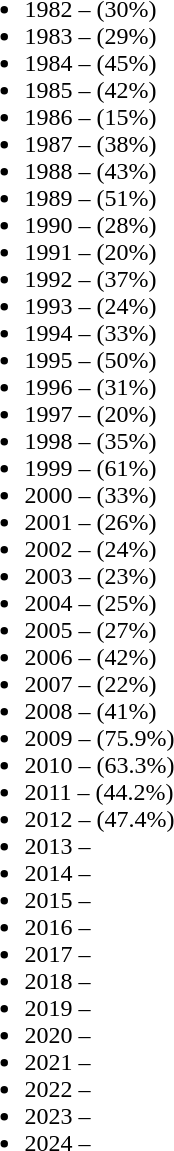<table>
<tr style="vertical-align: top;">
<td><br><ul><li>1982 –  (30%)</li><li>1983 –  (29%)</li><li>1984 –  (45%)</li><li>1985 –  (42%)</li><li>1986 –  (15%)</li><li>1987 –  (38%)</li><li>1988 –  (43%)</li><li>1989 –  (51%)</li><li>1990 –  (28%)</li><li>1991 –  (20%)</li><li>1992 –  (37%)</li><li>1993 –  (24%)</li><li>1994 –  (33%)</li><li>1995 –  (50%)</li><li>1996 –  (31%)</li><li>1997 –  (20%)</li><li>1998 –  (35%)</li><li>1999 –  (61%)</li><li>2000 –  (33%)</li><li>2001 –  (26%)</li><li>2002 –  (24%)</li><li>2003 –  (23%)</li><li>2004 –  (25%)</li><li>2005 –  (27%)</li><li>2006 –  (42%)</li><li>2007 –  (22%)</li><li>2008 –  (41%)</li><li>2009 –  (75.9%)</li><li>2010 –  (63.3%)</li><li>2011 –  (44.2%)</li><li>2012 –  (47.4%)</li><li>2013 – </li><li>2014 – </li><li>2015 – </li><li>2016 – </li><li>2017 – </li><li>2018 – </li><li>2019 – </li><li>2020 – </li><li>2021 – </li><li>2022 – </li><li>2023 – </li><li>2024 – </li></ul></td>
</tr>
</table>
